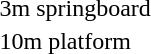<table>
<tr>
<td>3m springboard</td>
<td></td>
<td></td>
<td></td>
</tr>
<tr>
<td>10m platform</td>
<td></td>
<td></td>
<td></td>
</tr>
</table>
